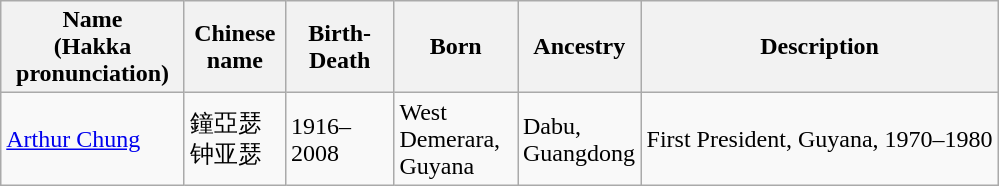<table class="wikitable">
<tr>
<th width="115">Name<br>(Hakka pronunciation)</th>
<th width="60">Chinese name</th>
<th width="65">Birth-Death</th>
<th width="75">Born</th>
<th width="75">Ancestry</th>
<th>Description</th>
</tr>
<tr>
<td><a href='#'>Arthur Chung</a></td>
<td>鐘亞瑟<br>钟亚瑟</td>
<td>1916–2008</td>
<td>West Demerara, Guyana</td>
<td>Dabu, Guangdong</td>
<td>First President, Guyana, 1970–1980</td>
</tr>
</table>
